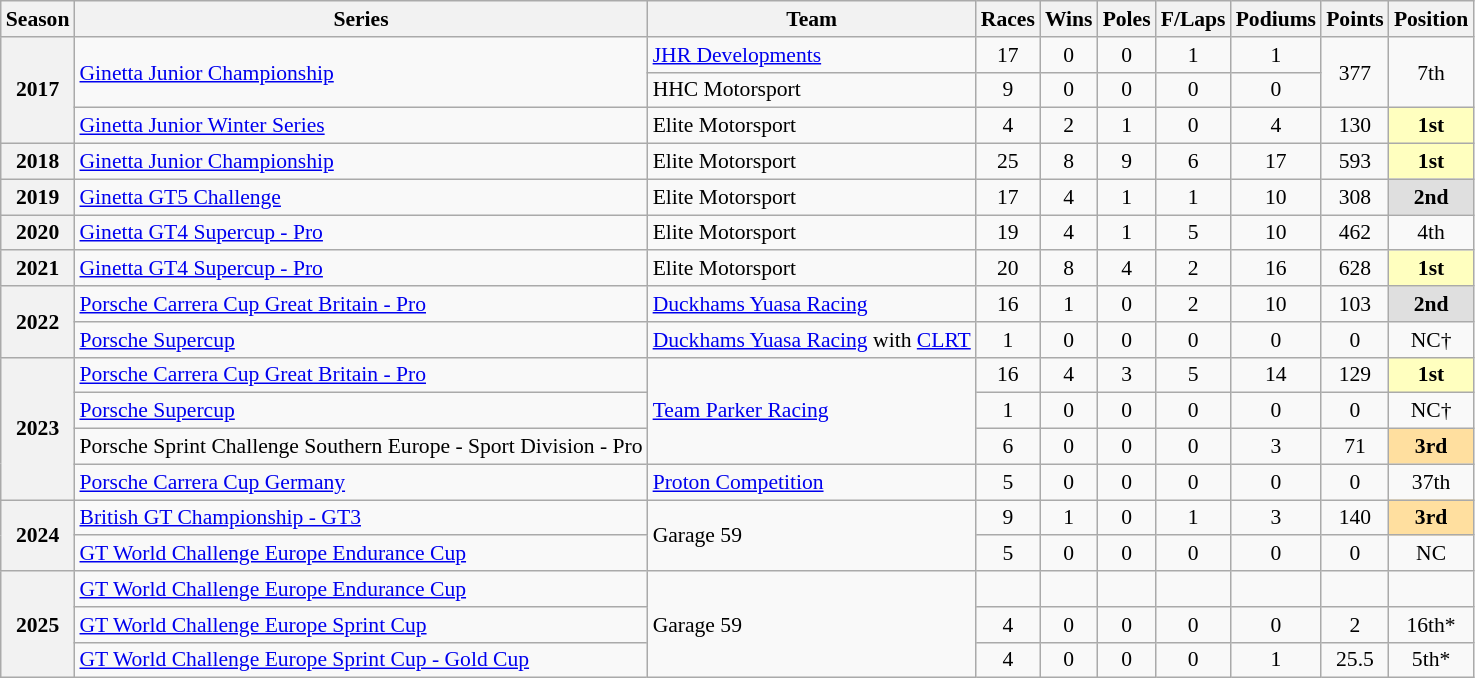<table class="wikitable" style="font-size: 90%; text-align:center">
<tr>
<th>Season</th>
<th>Series</th>
<th>Team</th>
<th>Races</th>
<th>Wins</th>
<th>Poles</th>
<th>F/Laps</th>
<th>Podiums</th>
<th>Points</th>
<th>Position</th>
</tr>
<tr>
<th rowspan="3">2017</th>
<td rowspan=2 align=left><a href='#'>Ginetta Junior Championship</a></td>
<td align=left><a href='#'>JHR Developments</a></td>
<td>17</td>
<td>0</td>
<td>0</td>
<td>1</td>
<td>1</td>
<td rowspan=2>377</td>
<td rowspan=2>7th</td>
</tr>
<tr>
<td align=left>HHC Motorsport</td>
<td>9</td>
<td>0</td>
<td>0</td>
<td>0</td>
<td>0</td>
</tr>
<tr>
<td align=left><a href='#'>Ginetta Junior Winter Series</a></td>
<td align=left>Elite Motorsport</td>
<td>4</td>
<td>2</td>
<td>1</td>
<td>0</td>
<td>4</td>
<td>130</td>
<td style="background:#FFFFBF;"><strong>1st</strong></td>
</tr>
<tr>
<th>2018</th>
<td align=left><a href='#'>Ginetta Junior Championship</a></td>
<td align=left>Elite Motorsport</td>
<td>25</td>
<td>8</td>
<td>9</td>
<td>6</td>
<td>17</td>
<td>593</td>
<td style="background:#FFFFBF;"><strong>1st</strong></td>
</tr>
<tr>
<th>2019</th>
<td align=left><a href='#'>Ginetta GT5 Challenge</a></td>
<td align=left>Elite Motorsport</td>
<td>17</td>
<td>4</td>
<td>1</td>
<td>1</td>
<td>10</td>
<td>308</td>
<td style="background:#DFDFDF;"><strong>2nd</strong></td>
</tr>
<tr>
<th>2020</th>
<td align=left><a href='#'>Ginetta GT4 Supercup - Pro</a></td>
<td align=left>Elite Motorsport</td>
<td>19</td>
<td>4</td>
<td>1</td>
<td>5</td>
<td>10</td>
<td>462</td>
<td>4th</td>
</tr>
<tr>
<th>2021</th>
<td align=left><a href='#'>Ginetta GT4 Supercup - Pro</a></td>
<td align=left>Elite Motorsport</td>
<td>20</td>
<td>8</td>
<td>4</td>
<td>2</td>
<td>16</td>
<td>628</td>
<td style="background:#FFFFBF;"><strong>1st</strong></td>
</tr>
<tr>
<th rowspan="2">2022</th>
<td align=left><a href='#'>Porsche Carrera Cup Great Britain - Pro</a></td>
<td align=left><a href='#'>Duckhams Yuasa Racing</a></td>
<td>16</td>
<td>1</td>
<td>0</td>
<td>2</td>
<td>10</td>
<td>103</td>
<td style="background:#DFDFDF;"><strong>2nd</strong></td>
</tr>
<tr>
<td align=left><a href='#'>Porsche Supercup</a></td>
<td align=left><a href='#'>Duckhams Yuasa Racing</a> with <a href='#'>CLRT</a></td>
<td>1</td>
<td>0</td>
<td>0</td>
<td>0</td>
<td>0</td>
<td>0</td>
<td>NC†</td>
</tr>
<tr>
<th rowspan="4">2023</th>
<td align=left><a href='#'>Porsche Carrera Cup Great Britain - Pro</a></td>
<td rowspan="3" align="left"><a href='#'>Team Parker Racing</a></td>
<td>16</td>
<td>4</td>
<td>3</td>
<td>5</td>
<td>14</td>
<td>129</td>
<td style="background:#FFFFBF;"><strong>1st</strong></td>
</tr>
<tr>
<td align=left><a href='#'>Porsche Supercup</a></td>
<td>1</td>
<td>0</td>
<td>0</td>
<td>0</td>
<td>0</td>
<td>0</td>
<td>NC†</td>
</tr>
<tr>
<td align=left>Porsche Sprint Challenge Southern Europe - Sport Division - Pro</td>
<td>6</td>
<td>0</td>
<td>0</td>
<td>0</td>
<td>3</td>
<td>71</td>
<td style="background:#FFDF9F;"><strong>3rd</strong></td>
</tr>
<tr>
<td align=left><a href='#'>Porsche Carrera Cup Germany</a></td>
<td align=left><a href='#'>Proton Competition</a></td>
<td>5</td>
<td>0</td>
<td>0</td>
<td>0</td>
<td>0</td>
<td>0</td>
<td>37th</td>
</tr>
<tr>
<th rowspan="2">2024</th>
<td align=left><a href='#'>British GT Championship - GT3</a></td>
<td rowspan="2" align="left">Garage 59</td>
<td>9</td>
<td>1</td>
<td>0</td>
<td>1</td>
<td>3</td>
<td>140</td>
<td style="background:#FFDF9F;"><strong>3rd</strong></td>
</tr>
<tr>
<td align=left><a href='#'>GT World Challenge Europe Endurance Cup</a></td>
<td>5</td>
<td>0</td>
<td>0</td>
<td>0</td>
<td>0</td>
<td>0</td>
<td>NC</td>
</tr>
<tr>
<th rowspan=3>2025</th>
<td align=left><a href='#'>GT World Challenge Europe Endurance Cup</a></td>
<td rowspan=3 align="left">Garage 59</td>
<td></td>
<td></td>
<td></td>
<td></td>
<td></td>
<td></td>
<td></td>
</tr>
<tr>
<td align=left><a href='#'>GT World Challenge Europe Sprint Cup</a></td>
<td>4</td>
<td>0</td>
<td>0</td>
<td>0</td>
<td>0</td>
<td>2</td>
<td>16th*</td>
</tr>
<tr>
<td align=left><a href='#'>GT World Challenge Europe Sprint Cup - Gold Cup</a></td>
<td>4</td>
<td>0</td>
<td>0</td>
<td>0</td>
<td>1</td>
<td>25.5</td>
<td>5th*</td>
</tr>
</table>
